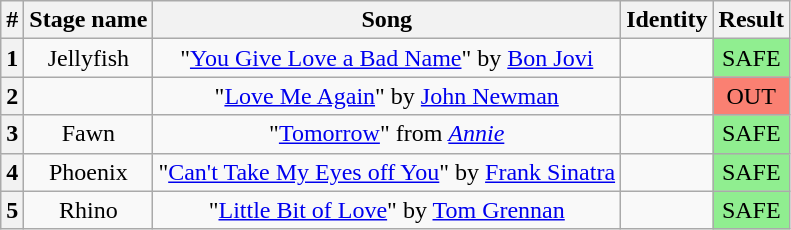<table class="wikitable plainrowheaders" style="text-align: center;">
<tr>
<th>#</th>
<th>Stage name</th>
<th>Song</th>
<th>Identity</th>
<th>Result</th>
</tr>
<tr>
<th>1</th>
<td>Jellyfish</td>
<td>"<a href='#'>You Give Love a Bad Name</a>" by <a href='#'>Bon Jovi</a></td>
<td></td>
<td bgcolor=lightgreen>SAFE</td>
</tr>
<tr>
<th>2</th>
<td></td>
<td>"<a href='#'>Love Me Again</a>" by <a href='#'>John Newman</a></td>
<td></td>
<td bgcolor=salmon>OUT</td>
</tr>
<tr>
<th>3</th>
<td>Fawn</td>
<td>"<a href='#'>Tomorrow</a>" from <em><a href='#'>Annie</a></em></td>
<td></td>
<td bgcolor=lightgreen>SAFE</td>
</tr>
<tr>
<th>4</th>
<td>Phoenix</td>
<td>"<a href='#'>Can't Take My Eyes off You</a>" by <a href='#'>Frank Sinatra</a></td>
<td></td>
<td bgcolor=lightgreen>SAFE</td>
</tr>
<tr>
<th>5</th>
<td>Rhino</td>
<td>"<a href='#'>Little Bit of Love</a>" by <a href='#'>Tom Grennan</a></td>
<td></td>
<td bgcolor=lightgreen>SAFE</td>
</tr>
</table>
